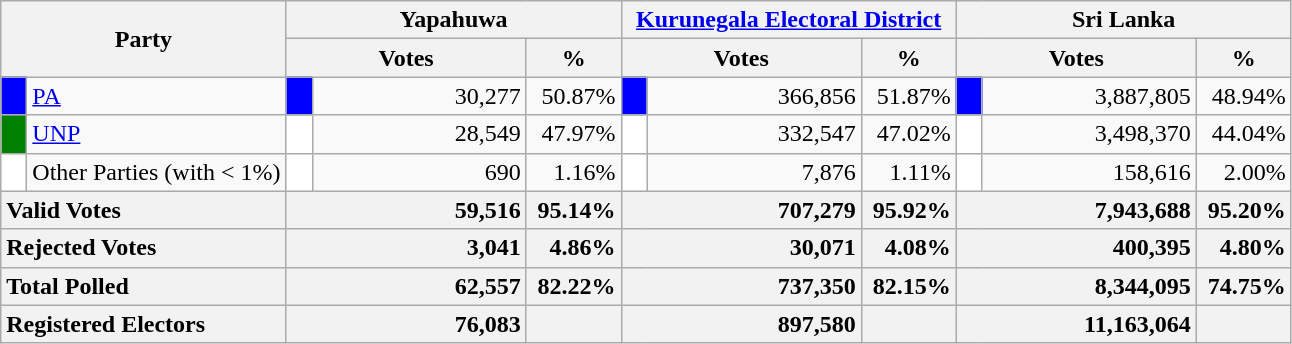<table class="wikitable">
<tr>
<th colspan="2" width="144px"rowspan="2">Party</th>
<th colspan="3" width="216px">Yapahuwa</th>
<th colspan="3" width="216px"><a href='#'>Kurunegala Electoral District</a></th>
<th colspan="3" width="216px">Sri Lanka</th>
</tr>
<tr>
<th colspan="2" width="144px">Votes</th>
<th>%</th>
<th colspan="2" width="144px">Votes</th>
<th>%</th>
<th colspan="2" width="144px">Votes</th>
<th>%</th>
</tr>
<tr>
<td style="background-color:blue;" width="10px"></td>
<td style="text-align:left;"><a href='#'>PA</a></td>
<td style="background-color:blue;" width="10px"></td>
<td style="text-align:right;">30,277</td>
<td style="text-align:right;">50.87%</td>
<td style="background-color:blue;" width="10px"></td>
<td style="text-align:right;">366,856</td>
<td style="text-align:right;">51.87%</td>
<td style="background-color:blue;" width="10px"></td>
<td style="text-align:right;">3,887,805</td>
<td style="text-align:right;">48.94%</td>
</tr>
<tr>
<td style="background-color:green;" width="10px"></td>
<td style="text-align:left;"><a href='#'>UNP</a></td>
<td style="background-color:white;" width="10px"></td>
<td style="text-align:right;">28,549</td>
<td style="text-align:right;">47.97%</td>
<td style="background-color:white;" width="10px"></td>
<td style="text-align:right;">332,547</td>
<td style="text-align:right;">47.02%</td>
<td style="background-color:white;" width="10px"></td>
<td style="text-align:right;">3,498,370</td>
<td style="text-align:right;">44.04%</td>
</tr>
<tr>
<td style="background-color:white;" width="10px"></td>
<td style="text-align:left;">Other Parties (with < 1%)</td>
<td style="background-color:white;" width="10px"></td>
<td style="text-align:right;">690</td>
<td style="text-align:right;">1.16%</td>
<td style="background-color:white;" width="10px"></td>
<td style="text-align:right;">7,876</td>
<td style="text-align:right;">1.11%</td>
<td style="background-color:white;" width="10px"></td>
<td style="text-align:right;">158,616</td>
<td style="text-align:right;">2.00%</td>
</tr>
<tr>
<th colspan="2" width="144px"style="text-align:left;">Valid Votes</th>
<th style="text-align:right;"colspan="2" width="144px">59,516</th>
<th style="text-align:right;">95.14%</th>
<th style="text-align:right;"colspan="2" width="144px">707,279</th>
<th style="text-align:right;">95.92%</th>
<th style="text-align:right;"colspan="2" width="144px">7,943,688</th>
<th style="text-align:right;">95.20%</th>
</tr>
<tr>
<th colspan="2" width="144px"style="text-align:left;">Rejected Votes</th>
<th style="text-align:right;"colspan="2" width="144px">3,041</th>
<th style="text-align:right;">4.86%</th>
<th style="text-align:right;"colspan="2" width="144px">30,071</th>
<th style="text-align:right;">4.08%</th>
<th style="text-align:right;"colspan="2" width="144px">400,395</th>
<th style="text-align:right;">4.80%</th>
</tr>
<tr>
<th colspan="2" width="144px"style="text-align:left;">Total Polled</th>
<th style="text-align:right;"colspan="2" width="144px">62,557</th>
<th style="text-align:right;">82.22%</th>
<th style="text-align:right;"colspan="2" width="144px">737,350</th>
<th style="text-align:right;">82.15%</th>
<th style="text-align:right;"colspan="2" width="144px">8,344,095</th>
<th style="text-align:right;">74.75%</th>
</tr>
<tr>
<th colspan="2" width="144px"style="text-align:left;">Registered Electors</th>
<th style="text-align:right;"colspan="2" width="144px">76,083</th>
<th></th>
<th style="text-align:right;"colspan="2" width="144px">897,580</th>
<th></th>
<th style="text-align:right;"colspan="2" width="144px">11,163,064</th>
<th></th>
</tr>
</table>
